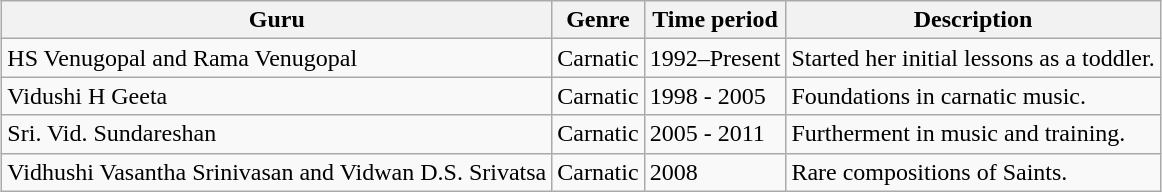<table class="wikitable" style="margin:auto">
<tr>
<th>Guru</th>
<th>Genre</th>
<th>Time period</th>
<th>Description</th>
</tr>
<tr>
<td>HS Venugopal and Rama Venugopal</td>
<td>Carnatic</td>
<td>1992–Present</td>
<td>Started her initial lessons as a toddler.</td>
</tr>
<tr>
<td>Vidushi H Geeta</td>
<td>Carnatic</td>
<td>1998 - 2005</td>
<td>Foundations in carnatic music.</td>
</tr>
<tr>
<td>Sri. Vid. Sundareshan</td>
<td>Carnatic</td>
<td>2005 - 2011</td>
<td>Furtherment in music and training.</td>
</tr>
<tr>
<td>Vidhushi Vasantha Srinivasan and Vidwan D.S. Srivatsa</td>
<td>Carnatic</td>
<td>2008</td>
<td>Rare compositions of Saints.</td>
</tr>
</table>
